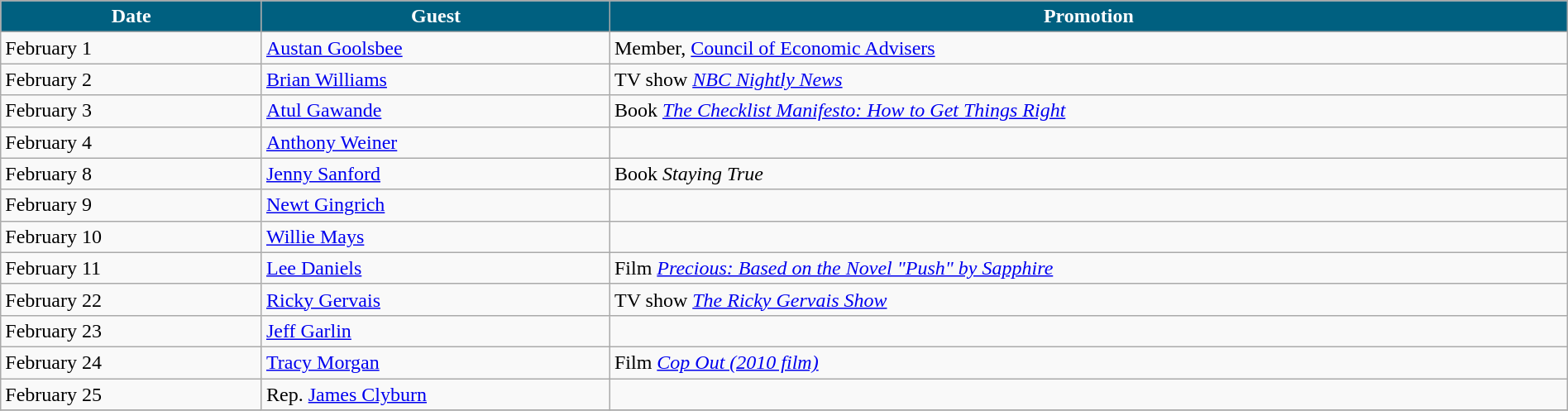<table class="wikitable" width="100%">
<tr bgcolor="#CCCCCC">
<th width="15%" style="background:#006080; color:#FFFFFF">Date</th>
<th width="20%" style="background:#006080; color:#FFFFFF">Guest</th>
<th width="55%" style="background:#006080; color:#FFFFFF">Promotion</th>
</tr>
<tr>
<td>February 1</td>
<td><a href='#'>Austan Goolsbee</a></td>
<td>Member, <a href='#'>Council of Economic Advisers</a></td>
</tr>
<tr>
<td>February 2</td>
<td><a href='#'>Brian Williams</a></td>
<td>TV show <em><a href='#'>NBC Nightly News</a></em></td>
</tr>
<tr>
<td>February 3</td>
<td><a href='#'>Atul Gawande</a></td>
<td>Book <em><a href='#'>The Checklist Manifesto: How to Get Things Right</a></em></td>
</tr>
<tr>
<td>February 4</td>
<td><a href='#'>Anthony Weiner</a></td>
<td></td>
</tr>
<tr>
<td>February 8</td>
<td><a href='#'>Jenny Sanford</a></td>
<td>Book <em>Staying True</em></td>
</tr>
<tr>
<td>February 9</td>
<td><a href='#'>Newt Gingrich</a></td>
<td></td>
</tr>
<tr>
<td>February 10</td>
<td><a href='#'>Willie Mays</a></td>
<td></td>
</tr>
<tr>
<td>February 11</td>
<td><a href='#'>Lee Daniels</a></td>
<td>Film <em><a href='#'>Precious: Based on the Novel "Push" by Sapphire</a></em></td>
</tr>
<tr>
<td>February 22</td>
<td><a href='#'>Ricky Gervais</a></td>
<td>TV show <em><a href='#'>The Ricky Gervais Show</a></em></td>
</tr>
<tr>
<td>February 23</td>
<td><a href='#'>Jeff Garlin</a></td>
<td></td>
</tr>
<tr>
<td>February 24</td>
<td><a href='#'>Tracy Morgan</a></td>
<td>Film <em><a href='#'>Cop Out (2010 film)</a></em></td>
</tr>
<tr>
<td>February 25</td>
<td>Rep. <a href='#'>James Clyburn</a></td>
<td></td>
</tr>
<tr>
</tr>
</table>
